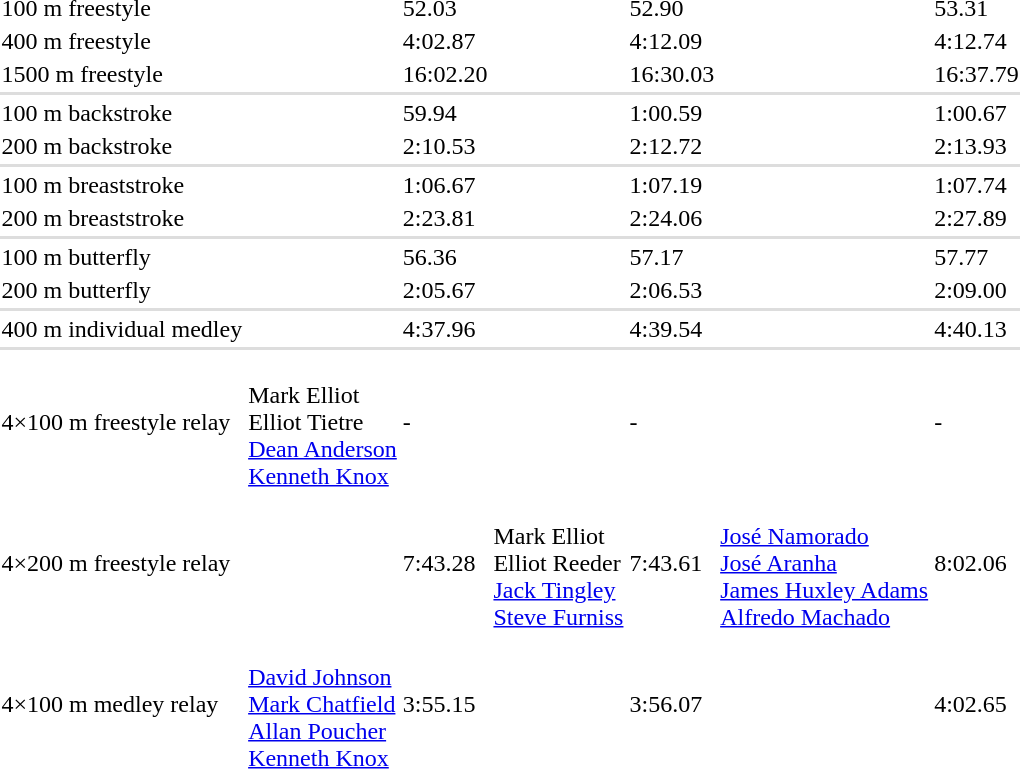<table>
<tr>
<td>100 m freestyle<br></td>
<td></td>
<td>52.03</td>
<td></td>
<td>52.90</td>
<td></td>
<td>53.31</td>
</tr>
<tr>
<td>400 m freestyle<br></td>
<td></td>
<td>4:02.87</td>
<td></td>
<td>4:12.09</td>
<td></td>
<td>4:12.74</td>
</tr>
<tr>
<td>1500 m freestyle<br></td>
<td></td>
<td>16:02.20</td>
<td></td>
<td>16:30.03</td>
<td></td>
<td>16:37.79</td>
</tr>
<tr bgcolor=#DDDDDD>
<td colspan=7></td>
</tr>
<tr>
<td>100 m backstroke<br></td>
<td></td>
<td>59.94</td>
<td></td>
<td>1:00.59</td>
<td></td>
<td>1:00.67</td>
</tr>
<tr>
<td>200 m backstroke<br></td>
<td></td>
<td>2:10.53</td>
<td></td>
<td>2:12.72</td>
<td></td>
<td>2:13.93</td>
</tr>
<tr bgcolor=#DDDDDD>
<td colspan=7></td>
</tr>
<tr>
<td>100 m breaststroke<br></td>
<td></td>
<td>1:06.67</td>
<td></td>
<td>1:07.19</td>
<td></td>
<td>1:07.74</td>
</tr>
<tr>
<td>200 m breaststroke<br></td>
<td></td>
<td>2:23.81</td>
<td></td>
<td>2:24.06</td>
<td></td>
<td>2:27.89</td>
</tr>
<tr bgcolor=#DDDDDD>
<td colspan=7></td>
</tr>
<tr>
<td>100 m butterfly<br></td>
<td></td>
<td>56.36</td>
<td></td>
<td>57.17</td>
<td></td>
<td>57.77</td>
</tr>
<tr>
<td>200 m butterfly<br></td>
<td></td>
<td>2:05.67</td>
<td></td>
<td>2:06.53</td>
<td></td>
<td>2:09.00</td>
</tr>
<tr bgcolor=#DDDDDD>
<td colspan=7></td>
</tr>
<tr>
<td>400 m individual medley<br></td>
<td></td>
<td>4:37.96</td>
<td></td>
<td>4:39.54</td>
<td></td>
<td>4:40.13</td>
</tr>
<tr bgcolor=#DDDDDD>
<td colspan=7></td>
</tr>
<tr>
<td>4×100 m freestyle relay<br></td>
<td><br>Mark Elliot<br>Elliot Tietre<br><a href='#'>Dean Anderson</a><br><a href='#'>Kenneth Knox</a></td>
<td>-</td>
<td></td>
<td>-</td>
<td></td>
<td>-</td>
</tr>
<tr>
<td>4×200 m freestyle relay<br></td>
<td></td>
<td>7:43.28</td>
<td><br>Mark Elliot<br>Elliot Reeder<br><a href='#'>Jack Tingley</a><br><a href='#'>Steve Furniss</a></td>
<td>7:43.61</td>
<td><br><a href='#'>José Namorado</a><br><a href='#'>José Aranha</a><br><a href='#'>James Huxley Adams</a><br><a href='#'>Alfredo Machado</a></td>
<td>8:02.06</td>
</tr>
<tr>
<td>4×100 m medley relay<br></td>
<td><br><a href='#'>David Johnson</a><br><a href='#'>Mark Chatfield</a><br><a href='#'>Allan Poucher</a><br><a href='#'>Kenneth Knox</a></td>
<td>3:55.15</td>
<td></td>
<td>3:56.07</td>
<td></td>
<td>4:02.65</td>
</tr>
</table>
